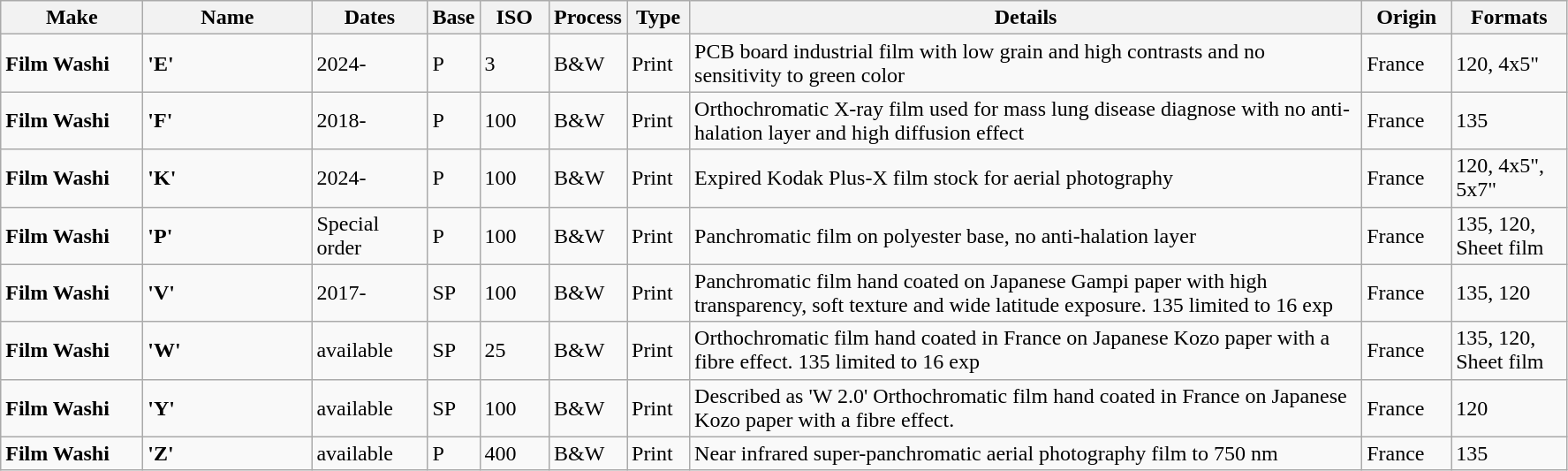<table class="wikitable">
<tr>
<th scope="col" style="width: 100px;">Make</th>
<th scope="col" style="width: 120px;">Name</th>
<th scope="col" style="width: 80px;">Dates</th>
<th scope="col" style="width: 30px;">Base</th>
<th scope="col" style="width: 45px;">ISO</th>
<th scope="col" style="width: 40px;">Process</th>
<th scope="col" style="width: 40px;">Type</th>
<th scope="col" style="width: 500px;">Details</th>
<th scope="col" style="width: 60px;">Origin</th>
<th scope="col" style="width: 80px;">Formats</th>
</tr>
<tr>
<td><strong>Film Washi</strong></td>
<td><strong> 'E' </strong></td>
<td>2024-</td>
<td>P</td>
<td>3</td>
<td>B&W</td>
<td>Print</td>
<td>PCB board industrial film with low grain and high contrasts and no sensitivity to green color</td>
<td>France</td>
<td>120, 4x5"</td>
</tr>
<tr>
<td><strong>Film Washi</strong></td>
<td><strong> 'F' </strong></td>
<td>2018-</td>
<td>P</td>
<td>100</td>
<td>B&W</td>
<td>Print</td>
<td>Orthochromatic X-ray film used for mass lung disease diagnose with no anti-halation layer and high diffusion effect</td>
<td>France</td>
<td>135</td>
</tr>
<tr>
<td><strong>Film Washi</strong></td>
<td><strong> 'K' </strong></td>
<td>2024-</td>
<td>P</td>
<td>100</td>
<td>B&W</td>
<td>Print</td>
<td>Expired Kodak Plus-X film stock for aerial photography </td>
<td>France</td>
<td>120,  4x5", 5x7"</td>
</tr>
<tr>
<td><strong>Film Washi</strong></td>
<td><strong> 'P' </strong></td>
<td>Special order</td>
<td>P</td>
<td>100</td>
<td>B&W</td>
<td>Print</td>
<td>Panchromatic film on polyester base, no anti-halation layer</td>
<td>France</td>
<td>135, 120, Sheet film</td>
</tr>
<tr>
<td><strong>Film Washi</strong></td>
<td><strong> 'V' </strong></td>
<td>2017-</td>
<td>SP</td>
<td>100</td>
<td>B&W</td>
<td>Print</td>
<td>Panchromatic film hand coated on Japanese Gampi paper with high transparency, soft texture and wide latitude exposure. 135 limited to 16 exp</td>
<td>France</td>
<td>135, 120</td>
</tr>
<tr>
<td><strong>Film Washi</strong></td>
<td><strong> 'W' </strong></td>
<td>available</td>
<td>SP</td>
<td>25</td>
<td>B&W</td>
<td>Print</td>
<td>Orthochromatic film hand coated in France on Japanese Kozo paper with a fibre effect. 135 limited to 16 exp</td>
<td>France</td>
<td>135, 120, Sheet film</td>
</tr>
<tr>
<td><strong>Film Washi</strong></td>
<td><strong> 'Y' </strong></td>
<td>available</td>
<td>SP</td>
<td>100</td>
<td>B&W</td>
<td>Print</td>
<td>Described as 'W 2.0' Orthochromatic film hand coated in France on Japanese Kozo paper with a fibre effect.</td>
<td>France</td>
<td>120</td>
</tr>
<tr>
<td><strong>Film Washi</strong></td>
<td><strong> 'Z' </strong></td>
<td>available</td>
<td>P</td>
<td>400</td>
<td>B&W</td>
<td>Print</td>
<td>Near infrared super-panchromatic aerial photography film to 750 nm</td>
<td>France</td>
<td>135</td>
</tr>
</table>
